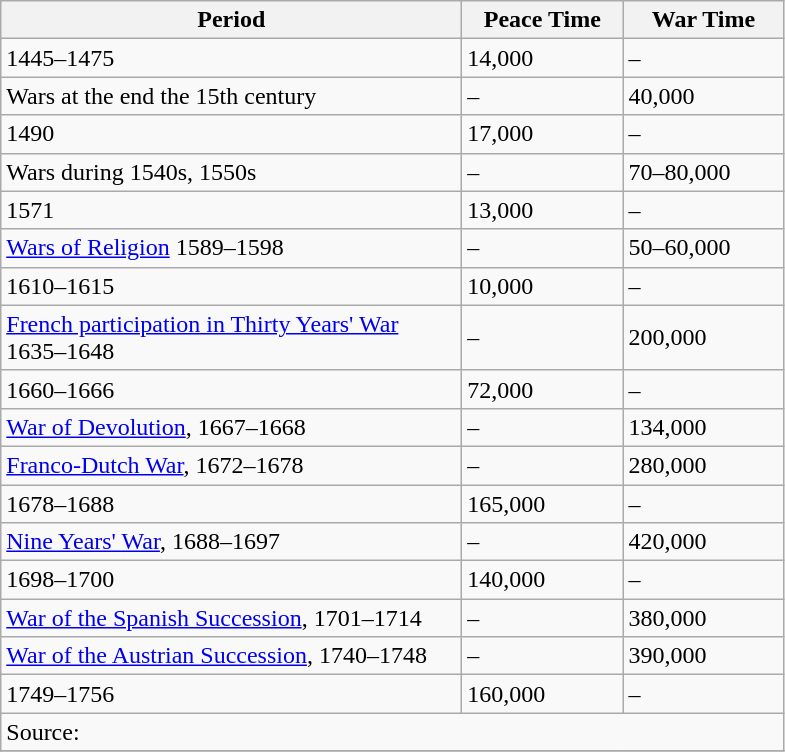<table class="wikitable">
<tr>
<th align="left" width="300">Period</th>
<th align="left" width="100">Peace Time</th>
<th align="left" width="100">War Time</th>
</tr>
<tr>
<td>1445–1475</td>
<td>14,000</td>
<td>–</td>
</tr>
<tr>
<td>Wars at the end the 15th century</td>
<td>–</td>
<td>40,000</td>
</tr>
<tr>
<td>1490</td>
<td>17,000</td>
<td>–</td>
</tr>
<tr>
<td>Wars during 1540s, 1550s</td>
<td>–</td>
<td>70–80,000</td>
</tr>
<tr>
<td>1571</td>
<td>13,000</td>
<td>–</td>
</tr>
<tr>
<td><a href='#'>Wars of Religion</a> 1589–1598</td>
<td>–</td>
<td>50–60,000</td>
</tr>
<tr>
<td>1610–1615</td>
<td>10,000</td>
<td>–</td>
</tr>
<tr>
<td><a href='#'>French participation in Thirty Years' War</a> 1635–1648</td>
<td>–</td>
<td>200,000</td>
</tr>
<tr>
<td>1660–1666</td>
<td>72,000</td>
<td>–</td>
</tr>
<tr>
<td><a href='#'>War of Devolution</a>, 1667–1668</td>
<td>–</td>
<td>134,000</td>
</tr>
<tr>
<td><a href='#'>Franco-Dutch War</a>, 1672–1678</td>
<td>–</td>
<td>280,000</td>
</tr>
<tr>
<td>1678–1688</td>
<td>165,000</td>
<td>–</td>
</tr>
<tr>
<td><a href='#'>Nine Years' War</a>, 1688–1697</td>
<td>–</td>
<td>420,000</td>
</tr>
<tr>
<td>1698–1700</td>
<td>140,000</td>
<td>–</td>
</tr>
<tr>
<td><a href='#'>War of the Spanish Succession</a>, 1701–1714</td>
<td>–</td>
<td>380,000</td>
</tr>
<tr>
<td><a href='#'>War of the Austrian Succession</a>, 1740–1748</td>
<td>–</td>
<td>390,000</td>
</tr>
<tr>
<td>1749–1756</td>
<td>160,000</td>
<td>–</td>
</tr>
<tr>
<td colspan=3>Source:</td>
</tr>
<tr>
</tr>
</table>
